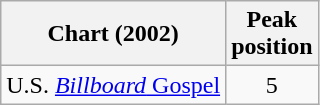<table class="wikitable">
<tr>
<th>Chart (2002)</th>
<th>Peak<br>position</th>
</tr>
<tr>
<td>U.S. <a href='#'><em>Billboard</em> Gospel</a></td>
<td align="center">5</td>
</tr>
</table>
